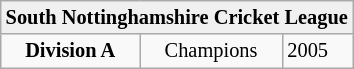<table class="wikitable" style="font-size:85%">
<tr>
<td colspan=3; bgcolor="#f0f0f0"; style="text-align: center; font-weight: bold;">South Nottinghamshire Cricket League</td>
</tr>
<tr>
<td style="text-align: center; font-weight: bold;">Division A</td>
<td style="text-align: center;">Champions</td>
<td style="text-align: left;">2005</td>
</tr>
</table>
